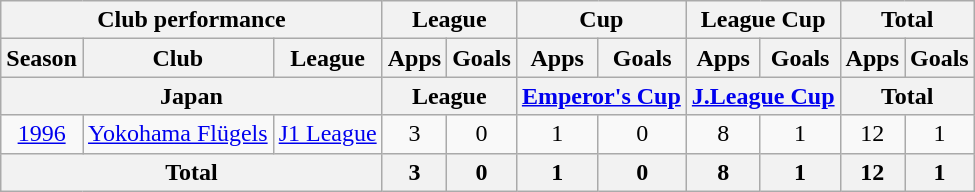<table class="wikitable" style="text-align:center;">
<tr>
<th colspan=3>Club performance</th>
<th colspan=2>League</th>
<th colspan=2>Cup</th>
<th colspan=2>League Cup</th>
<th colspan=2>Total</th>
</tr>
<tr>
<th>Season</th>
<th>Club</th>
<th>League</th>
<th>Apps</th>
<th>Goals</th>
<th>Apps</th>
<th>Goals</th>
<th>Apps</th>
<th>Goals</th>
<th>Apps</th>
<th>Goals</th>
</tr>
<tr>
<th colspan=3>Japan</th>
<th colspan=2>League</th>
<th colspan=2><a href='#'>Emperor's Cup</a></th>
<th colspan=2><a href='#'>J.League Cup</a></th>
<th colspan=2>Total</th>
</tr>
<tr>
<td><a href='#'>1996</a></td>
<td><a href='#'>Yokohama Flügels</a></td>
<td><a href='#'>J1 League</a></td>
<td>3</td>
<td>0</td>
<td>1</td>
<td>0</td>
<td>8</td>
<td>1</td>
<td>12</td>
<td>1</td>
</tr>
<tr>
<th colspan=3>Total</th>
<th>3</th>
<th>0</th>
<th>1</th>
<th>0</th>
<th>8</th>
<th>1</th>
<th>12</th>
<th>1</th>
</tr>
</table>
